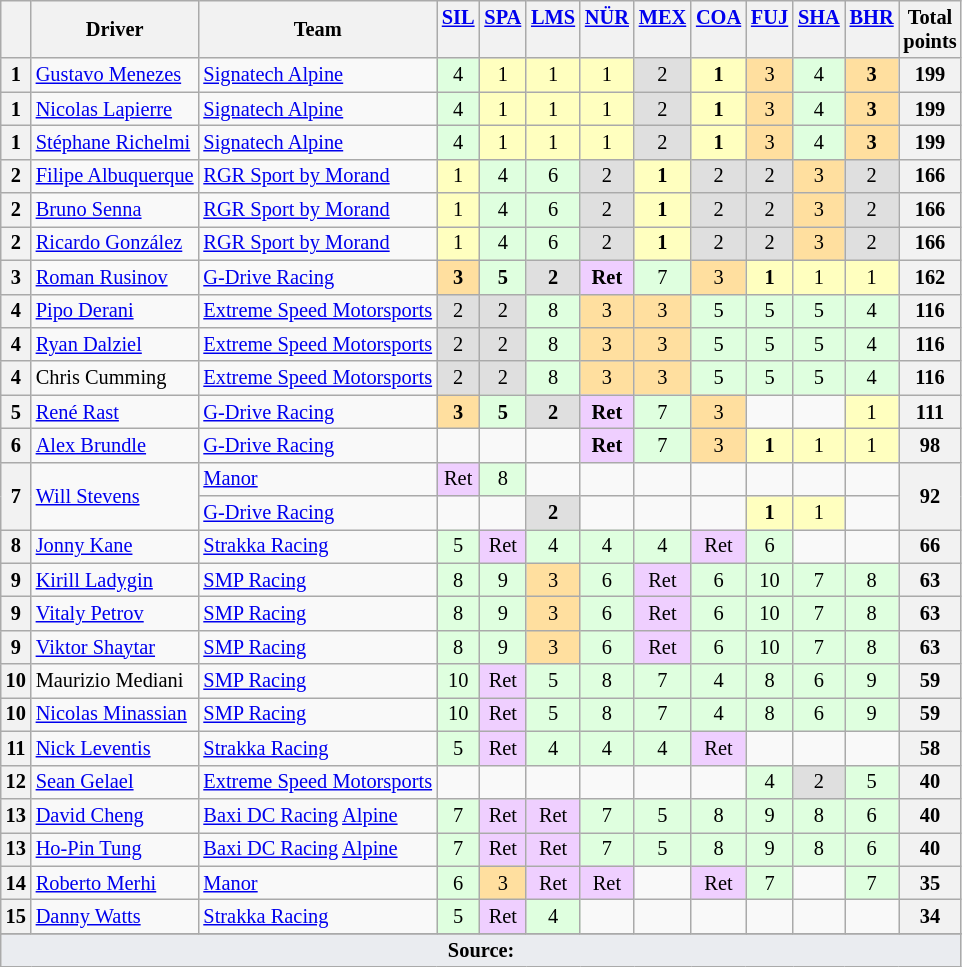<table class="wikitable" style="font-size: 85%; text-align:center;">
<tr valign="top">
<th valign=middle></th>
<th valign=middle>Driver</th>
<th valign=middle>Team</th>
<th><a href='#'>SIL</a><br></th>
<th><a href='#'>SPA</a><br></th>
<th><a href='#'>LMS</a><br></th>
<th><a href='#'>NÜR</a><br></th>
<th><a href='#'>MEX</a><br></th>
<th><a href='#'>COA</a><br></th>
<th><a href='#'>FUJ</a><br></th>
<th><a href='#'>SHA</a><br></th>
<th><a href='#'>BHR</a><br></th>
<th valign=middle>Total<br>points</th>
</tr>
<tr>
<th>1</th>
<td align=left> <a href='#'>Gustavo Menezes</a></td>
<td align=left> <a href='#'>Signatech Alpine</a></td>
<td style="background:#DFFFDF;">4</td>
<td style="background:#FFFFBF;">1</td>
<td style="background:#FFFFBF;">1</td>
<td style="background:#FFFFBF;">1</td>
<td style="background:#DFDFDF;">2</td>
<td style="background:#FFFFBF;"><strong>1</strong></td>
<td style="background:#FFDF9F;">3</td>
<td style="background:#DFFFDF;">4</td>
<td style="background:#FFDF9F;"><strong>3</strong></td>
<th><strong>199</strong></th>
</tr>
<tr>
<th>1</th>
<td align=left> <a href='#'>Nicolas Lapierre</a></td>
<td align=left> <a href='#'>Signatech Alpine</a></td>
<td style="background:#DFFFDF;">4</td>
<td style="background:#FFFFBF;">1</td>
<td style="background:#FFFFBF;">1</td>
<td style="background:#FFFFBF;">1</td>
<td style="background:#DFDFDF;">2</td>
<td style="background:#FFFFBF;"><strong>1</strong></td>
<td style="background:#FFDF9F;">3</td>
<td style="background:#DFFFDF;">4</td>
<td style="background:#FFDF9F;"><strong>3</strong></td>
<th><strong>199</strong></th>
</tr>
<tr>
<th>1</th>
<td align=left> <a href='#'>Stéphane Richelmi</a></td>
<td align=left> <a href='#'>Signatech Alpine</a></td>
<td style="background:#DFFFDF;">4</td>
<td style="background:#FFFFBF;">1</td>
<td style="background:#FFFFBF;">1</td>
<td style="background:#FFFFBF;">1</td>
<td style="background:#DFDFDF;">2</td>
<td style="background:#FFFFBF;"><strong>1</strong></td>
<td style="background:#FFDF9F;">3</td>
<td style="background:#DFFFDF;">4</td>
<td style="background:#FFDF9F;"><strong>3</strong></td>
<th><strong>199</strong></th>
</tr>
<tr>
<th>2</th>
<td align=left> <a href='#'>Filipe Albuquerque</a></td>
<td align=left> <a href='#'>RGR Sport by Morand</a></td>
<td style="background:#FFFFBF;">1</td>
<td style="background:#DFFFDF;">4</td>
<td style="background:#DFFFDF;">6</td>
<td style="background:#DFDFDF;">2</td>
<td style="background:#FFFFBF;"><strong>1</strong></td>
<td style="background:#DFDFDF;">2</td>
<td style="background:#DFDFDF;">2</td>
<td style="background:#FFDF9F;">3</td>
<td style="background:#DFDFDF;">2</td>
<th><strong>166</strong></th>
</tr>
<tr>
<th>2</th>
<td align=left> <a href='#'>Bruno Senna</a></td>
<td align=left> <a href='#'>RGR Sport by Morand</a></td>
<td style="background:#FFFFBF;">1</td>
<td style="background:#DFFFDF;">4</td>
<td style="background:#DFFFDF;">6</td>
<td style="background:#DFDFDF;">2</td>
<td style="background:#FFFFBF;"><strong>1</strong></td>
<td style="background:#DFDFDF;">2</td>
<td style="background:#DFDFDF;">2</td>
<td style="background:#FFDF9F;">3</td>
<td style="background:#DFDFDF;">2</td>
<th><strong>166</strong></th>
</tr>
<tr>
<th>2</th>
<td align=left> <a href='#'>Ricardo González</a></td>
<td align=left> <a href='#'>RGR Sport by Morand</a></td>
<td style="background:#FFFFBF;">1</td>
<td style="background:#DFFFDF;">4</td>
<td style="background:#DFFFDF;">6</td>
<td style="background:#DFDFDF;">2</td>
<td style="background:#FFFFBF;"><strong>1</strong></td>
<td style="background:#DFDFDF;">2</td>
<td style="background:#DFDFDF;">2</td>
<td style="background:#FFDF9F;">3</td>
<td style="background:#DFDFDF;">2</td>
<th><strong>166</strong></th>
</tr>
<tr>
<th>3</th>
<td align=left> <a href='#'>Roman Rusinov</a></td>
<td align=left> <a href='#'>G-Drive Racing</a></td>
<td style="background:#FFDF9F;"><strong>3</strong></td>
<td style="background:#DFFFDF;"><strong>5</strong></td>
<td style="background:#DFDFDF;"><strong>2</strong></td>
<td style="background:#EFCFFF;"><strong>Ret</strong></td>
<td style="background:#DFFFDF;">7</td>
<td style="background:#FFDF9F;">3</td>
<td style="background:#FFFFBF;"><strong>1</strong></td>
<td style="background:#FFFFBF;">1</td>
<td style="background:#FFFFBF;">1</td>
<th><strong>162</strong></th>
</tr>
<tr>
<th>4</th>
<td align=left> <a href='#'>Pipo Derani</a></td>
<td align=left> <a href='#'>Extreme Speed Motorsports</a></td>
<td style="background:#DFDFDF;">2</td>
<td style="background:#DFDFDF;">2</td>
<td style="background:#DFFFDF;">8</td>
<td style="background:#FFDF9F;">3</td>
<td style="background:#FFDF9F;">3</td>
<td style="background:#DFFFDF;">5</td>
<td style="background:#DFFFDF;">5</td>
<td style="background:#DFFFDF;">5</td>
<td style="background:#DFFFDF;">4</td>
<th><strong>116</strong></th>
</tr>
<tr>
<th>4</th>
<td align=left> <a href='#'>Ryan Dalziel</a></td>
<td align=left> <a href='#'>Extreme Speed Motorsports</a></td>
<td style="background:#DFDFDF;">2</td>
<td style="background:#DFDFDF;">2</td>
<td style="background:#DFFFDF;">8</td>
<td style="background:#FFDF9F;">3</td>
<td style="background:#FFDF9F;">3</td>
<td style="background:#DFFFDF;">5</td>
<td style="background:#DFFFDF;">5</td>
<td style="background:#DFFFDF;">5</td>
<td style="background:#DFFFDF;">4</td>
<th><strong>116</strong></th>
</tr>
<tr>
<th>4</th>
<td align=left> Chris Cumming</td>
<td align=left> <a href='#'>Extreme Speed Motorsports</a></td>
<td style="background:#DFDFDF;">2</td>
<td style="background:#DFDFDF;">2</td>
<td style="background:#DFFFDF;">8</td>
<td style="background:#FFDF9F;">3</td>
<td style="background:#FFDF9F;">3</td>
<td style="background:#DFFFDF;">5</td>
<td style="background:#DFFFDF;">5</td>
<td style="background:#DFFFDF;">5</td>
<td style="background:#DFFFDF;">4</td>
<th><strong>116</strong></th>
</tr>
<tr>
<th>5</th>
<td align=left> <a href='#'>René Rast</a></td>
<td align=left> <a href='#'>G-Drive Racing</a></td>
<td style="background:#FFDF9F;"><strong>3</strong></td>
<td style="background:#DFFFDF;"><strong>5</strong></td>
<td style="background:#DFDFDF;"><strong>2</strong></td>
<td style="background:#EFCFFF;"><strong>Ret</strong></td>
<td style="background:#DFFFDF;">7</td>
<td style="background:#FFDF9F;">3</td>
<td></td>
<td></td>
<td style="background:#FFFFBF;">1</td>
<th><strong>111</strong></th>
</tr>
<tr>
<th>6</th>
<td align=left> <a href='#'>Alex Brundle</a></td>
<td align=left> <a href='#'>G-Drive Racing</a></td>
<td></td>
<td></td>
<td></td>
<td style="background:#EFCFFF;"><strong>Ret</strong></td>
<td style="background:#DFFFDF;">7</td>
<td style="background:#FFDF9F;">3</td>
<td style="background:#FFFFBF;"><strong>1</strong></td>
<td style="background:#FFFFBF;">1</td>
<td style="background:#FFFFBF;">1</td>
<th><strong>98</strong></th>
</tr>
<tr>
<th rowspan=2>7</th>
<td rowspan=2 align=left> <a href='#'>Will Stevens</a></td>
<td align=left> <a href='#'>Manor</a></td>
<td style="background:#EFCFFF;">Ret</td>
<td style="background:#DFFFDF;">8</td>
<td></td>
<td></td>
<td></td>
<td></td>
<td></td>
<td></td>
<td></td>
<th rowspan="2"><strong>92</strong></th>
</tr>
<tr>
<td align=left> <a href='#'>G-Drive Racing</a></td>
<td></td>
<td></td>
<td style="background:#DFDFDF;"><strong>2</strong></td>
<td></td>
<td></td>
<td></td>
<td style="background:#FFFFBF;"><strong>1</strong></td>
<td style="background:#FFFFBF;">1</td>
<td></td>
</tr>
<tr>
<th>8</th>
<td align=left> <a href='#'>Jonny Kane</a></td>
<td align=left> <a href='#'>Strakka Racing</a></td>
<td style="background:#DFFFDF;">5</td>
<td style="background:#EFCFFF;">Ret</td>
<td style="background:#DFFFDF;">4</td>
<td style="background:#DFFFDF;">4</td>
<td style="background:#DFFFDF;">4</td>
<td style="background:#EFCFFF;">Ret</td>
<td style="background:#DFFFDF;">6</td>
<td></td>
<td></td>
<th><strong>66</strong></th>
</tr>
<tr>
<th>9</th>
<td align=left> <a href='#'>Kirill Ladygin</a></td>
<td align=left> <a href='#'>SMP Racing</a></td>
<td style="background:#DFFFDF;">8</td>
<td style="background:#DFFFDF;">9</td>
<td style="background:#FFDF9F;">3</td>
<td style="background:#DFFFDF;">6</td>
<td style="background:#EFCFFF;">Ret</td>
<td style="background:#DFFFDF;">6</td>
<td style="background:#DFFFDF;">10</td>
<td style="background:#DFFFDF;">7</td>
<td style="background:#DFFFDF;">8</td>
<th><strong>63</strong></th>
</tr>
<tr>
<th>9</th>
<td align=left> <a href='#'>Vitaly Petrov</a></td>
<td align=left> <a href='#'>SMP Racing</a></td>
<td style="background:#DFFFDF;">8</td>
<td style="background:#DFFFDF;">9</td>
<td style="background:#FFDF9F;">3</td>
<td style="background:#DFFFDF;">6</td>
<td style="background:#EFCFFF;">Ret</td>
<td style="background:#DFFFDF;">6</td>
<td style="background:#DFFFDF;">10</td>
<td style="background:#DFFFDF;">7</td>
<td style="background:#DFFFDF;">8</td>
<th><strong>63</strong></th>
</tr>
<tr>
<th>9</th>
<td align=left> <a href='#'>Viktor Shaytar</a></td>
<td align=left> <a href='#'>SMP Racing</a></td>
<td style="background:#DFFFDF;">8</td>
<td style="background:#DFFFDF;">9</td>
<td style="background:#FFDF9F;">3</td>
<td style="background:#DFFFDF;">6</td>
<td style="background:#EFCFFF;">Ret</td>
<td style="background:#DFFFDF;">6</td>
<td style="background:#DFFFDF;">10</td>
<td style="background:#DFFFDF;">7</td>
<td style="background:#DFFFDF;">8</td>
<th><strong>63</strong></th>
</tr>
<tr>
<th>10</th>
<td align=left> Maurizio Mediani</td>
<td align=left> <a href='#'>SMP Racing</a></td>
<td style="background:#DFFFDF;">10</td>
<td style="background:#EFCFFF;">Ret</td>
<td style="background:#DFFFDF;">5</td>
<td style="background:#DFFFDF;">8</td>
<td style="background:#DFFFDF;">7</td>
<td style="background:#DFFFDF;">4</td>
<td style="background:#DFFFDF;">8</td>
<td style="background:#DFFFDF;">6</td>
<td style="background:#DFFFDF;">9</td>
<th>59</th>
</tr>
<tr>
<th>10</th>
<td align=left> <a href='#'>Nicolas Minassian</a></td>
<td align=left> <a href='#'>SMP Racing</a></td>
<td style="background:#DFFFDF;">10</td>
<td style="background:#EFCFFF;">Ret</td>
<td style="background:#DFFFDF;">5</td>
<td style="background:#DFFFDF;">8</td>
<td style="background:#DFFFDF;">7</td>
<td style="background:#DFFFDF;">4</td>
<td style="background:#DFFFDF;">8</td>
<td style="background:#DFFFDF;">6</td>
<td style="background:#DFFFDF;">9</td>
<th>59</th>
</tr>
<tr>
<th>11</th>
<td align=left> <a href='#'>Nick Leventis</a></td>
<td align=left> <a href='#'>Strakka Racing</a></td>
<td style="background:#DFFFDF;">5</td>
<td style="background:#EFCFFF;">Ret</td>
<td style="background:#DFFFDF;">4</td>
<td style="background:#DFFFDF;">4</td>
<td style="background:#DFFFDF;">4</td>
<td style="background:#EFCFFF;">Ret</td>
<td></td>
<td></td>
<td></td>
<th>58</th>
</tr>
<tr>
<th>12</th>
<td align=left> <a href='#'>Sean Gelael</a></td>
<td align=left> <a href='#'>Extreme Speed Motorsports</a></td>
<td></td>
<td></td>
<td></td>
<td></td>
<td></td>
<td></td>
<td style="background:#DFFFDF;">4</td>
<td style="background:#DFDFDF;">2</td>
<td style="background:#DFFFDF;">5</td>
<th>40</th>
</tr>
<tr>
<th>13</th>
<td align=left> <a href='#'>David Cheng</a></td>
<td align=left> <a href='#'>Baxi DC Racing</a> <a href='#'>Alpine</a></td>
<td style="background:#DFFFDF;">7</td>
<td style="background:#EFCFFF;">Ret</td>
<td style="background:#EFCFFF;">Ret</td>
<td style="background:#DFFFDF;">7</td>
<td style="background:#DFFFDF;">5</td>
<td style="background:#DFFFDF;">8</td>
<td style="background:#DFFFDF;">9</td>
<td style="background:#DFFFDF;">8</td>
<td style="background:#DFFFDF;">6</td>
<th>40</th>
</tr>
<tr>
<th>13</th>
<td align=left> <a href='#'>Ho-Pin Tung</a></td>
<td align=left> <a href='#'>Baxi DC Racing</a> <a href='#'>Alpine</a></td>
<td style="background:#DFFFDF;">7</td>
<td style="background:#EFCFFF;">Ret</td>
<td style="background:#EFCFFF;">Ret</td>
<td style="background:#DFFFDF;">7</td>
<td style="background:#DFFFDF;">5</td>
<td style="background:#DFFFDF;">8</td>
<td style="background:#DFFFDF;">9</td>
<td style="background:#DFFFDF;">8</td>
<td style="background:#DFFFDF;">6</td>
<th>40</th>
</tr>
<tr>
<th>14</th>
<td align=left> <a href='#'>Roberto Merhi</a></td>
<td align=left> <a href='#'>Manor</a></td>
<td style="background:#DFFFDF;">6</td>
<td style="background:#FFDF9F;">3</td>
<td style="background:#EFCFFF;">Ret</td>
<td style="background:#EFCFFF;">Ret</td>
<td></td>
<td style="background:#EFCFFF;">Ret</td>
<td style="background:#DFFFDF;">7</td>
<td></td>
<td style="background:#DFFFDF;">7</td>
<th>35</th>
</tr>
<tr>
<th>15</th>
<td align=left> <a href='#'>Danny Watts</a></td>
<td align=left> <a href='#'>Strakka Racing</a></td>
<td style="background:#DFFFDF;">5</td>
<td style="background:#EFCFFF;">Ret</td>
<td style="background:#DFFFDF;">4</td>
<td></td>
<td></td>
<td></td>
<td></td>
<td></td>
<td></td>
<th>34</th>
</tr>
<tr>
</tr>
<tr class="sortbottom">
<td colspan="13" style="background-color:#EAECF0;text-align:center"><strong>Source:</strong></td>
</tr>
</table>
